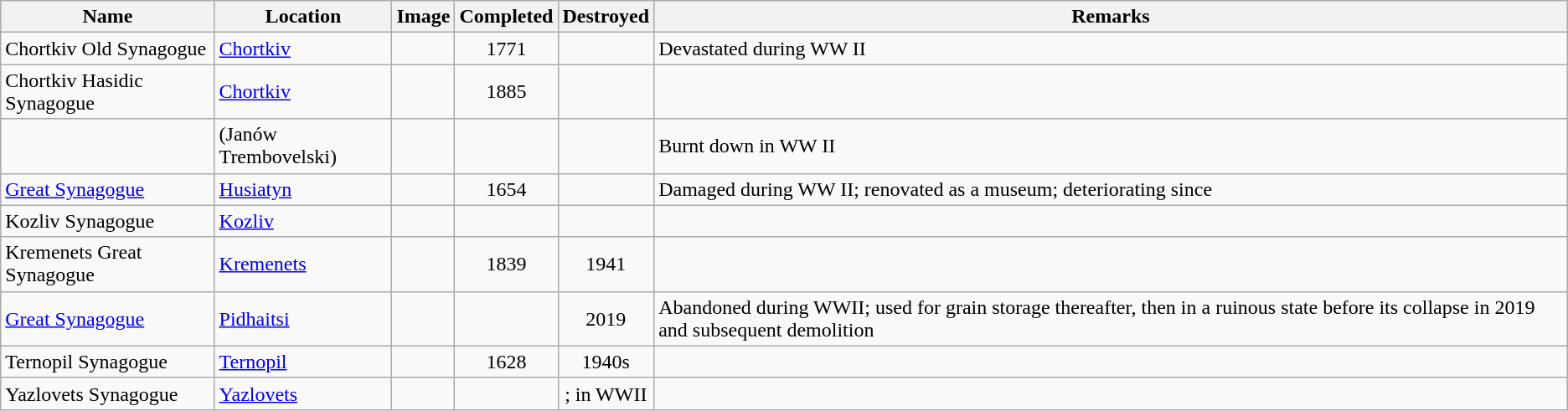<table class="wikitable sortable">
<tr>
<th>Name</th>
<th>Location</th>
<th class="unsortable">Image</th>
<th>Completed</th>
<th>Destroyed</th>
<th class="unsortable">Remarks</th>
</tr>
<tr>
<td>Chortkiv Old Synagogue</td>
<td><a href='#'>Chortkiv</a></td>
<td></td>
<td align=center>1771</td>
<td align=center></td>
<td>Devastated during WW II</td>
</tr>
<tr>
<td>Chortkiv Hasidic Synagogue</td>
<td><a href='#'>Chortkiv</a></td>
<td></td>
<td align=center>1885</td>
<td align=center></td>
<td></td>
</tr>
<tr>
<td></td>
<td> (Janów Trembovelski)</td>
<td></td>
<td align=center></td>
<td align=center></td>
<td>Burnt down in WW II</td>
</tr>
<tr>
<td><a href='#'>Great Synagogue</a></td>
<td><a href='#'>Husiatyn</a></td>
<td></td>
<td align=center>1654</td>
<td align=center></td>
<td>Damaged during WW II; renovated  as a museum; deteriorating since </td>
</tr>
<tr>
<td>Kozliv Synagogue</td>
<td><a href='#'>Kozliv</a></td>
<td></td>
<td align=center></td>
<td align=center></td>
<td></td>
</tr>
<tr>
<td>Kremenets Great Synagogue</td>
<td><a href='#'>Kremenets</a></td>
<td></td>
<td align=center>1839</td>
<td align=center>1941</td>
<td></td>
</tr>
<tr>
<td><a href='#'>Great Synagogue</a></td>
<td><a href='#'>Pidhaitsi</a></td>
<td></td>
<td align=center></td>
<td align=center>2019</td>
<td>Abandoned during WWII; used for grain storage thereafter, then in a ruinous state before its collapse in 2019 and subsequent demolition</td>
</tr>
<tr>
<td>Ternopil Synagogue</td>
<td><a href='#'>Ternopil</a></td>
<td></td>
<td align=center>1628</td>
<td align=center>1940s</td>
<td></td>
</tr>
<tr>
<td>Yazlovets Synagogue</td>
<td><a href='#'>Yazlovets</a></td>
<td></td>
<td align=center></td>
<td align=center>; in WWII</td>
<td></td>
</tr>
</table>
